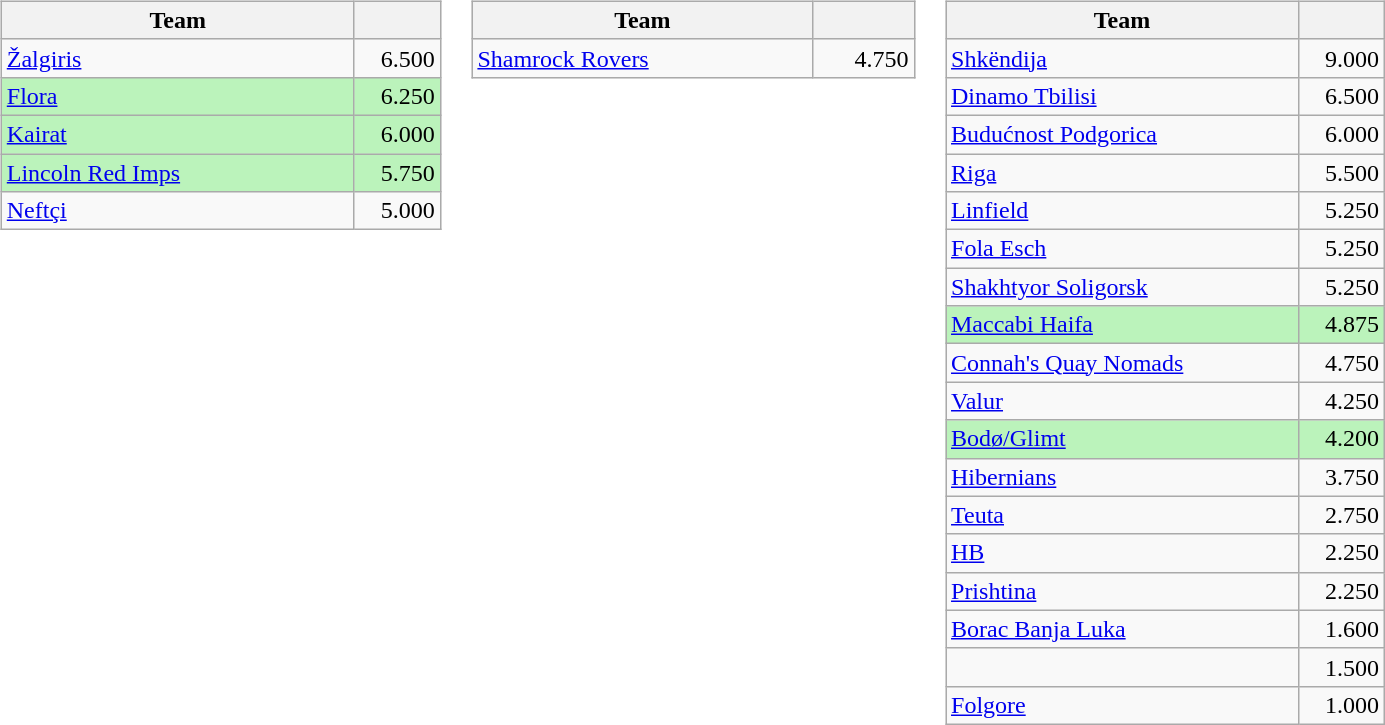<table>
<tr valign=top>
<td><br><table class="wikitable">
<tr>
<th width=228>Team</th>
<th width=50></th>
</tr>
<tr>
<td> <a href='#'>Žalgiris</a></td>
<td align=right>6.500</td>
</tr>
<tr bgcolor=#BBF3BB>
<td> <a href='#'>Flora</a></td>
<td align=right>6.250</td>
</tr>
<tr bgcolor=#BBF3BB>
<td> <a href='#'>Kairat</a></td>
<td align=right>6.000</td>
</tr>
<tr bgcolor=#BBF3BB>
<td> <a href='#'>Lincoln Red Imps</a></td>
<td align=right>5.750</td>
</tr>
<tr>
<td> <a href='#'>Neftçi</a></td>
<td align=right>5.000</td>
</tr>
</table>
</td>
<td><br><table class="wikitable">
<tr>
<th width=220>Team</th>
<th width=60></th>
</tr>
<tr>
<td> <a href='#'>Shamrock Rovers</a></td>
<td align=right>4.750</td>
</tr>
</table>
</td>
<td><br><table class="wikitable">
<tr>
<th width=228>Team</th>
<th width=50></th>
</tr>
<tr>
<td> <a href='#'>Shkëndija</a></td>
<td align=right>9.000</td>
</tr>
<tr>
<td> <a href='#'>Dinamo Tbilisi</a></td>
<td align=right>6.500</td>
</tr>
<tr>
<td> <a href='#'>Budućnost Podgorica</a></td>
<td align=right>6.000</td>
</tr>
<tr>
<td> <a href='#'>Riga</a></td>
<td align=right>5.500</td>
</tr>
<tr>
<td> <a href='#'>Linfield</a></td>
<td align=right>5.250</td>
</tr>
<tr>
<td> <a href='#'>Fola Esch</a></td>
<td align=right>5.250</td>
</tr>
<tr>
<td> <a href='#'>Shakhtyor Soligorsk</a></td>
<td align=right>5.250</td>
</tr>
<tr bgcolor=#BBF3BB>
<td> <a href='#'>Maccabi Haifa</a></td>
<td align=right>4.875</td>
</tr>
<tr>
<td> <a href='#'>Connah's Quay Nomads</a></td>
<td align=right>4.750</td>
</tr>
<tr>
<td> <a href='#'>Valur</a></td>
<td align=right>4.250</td>
</tr>
<tr bgcolor=#BBF3BB>
<td> <a href='#'>Bodø/Glimt</a></td>
<td align=right>4.200</td>
</tr>
<tr>
<td> <a href='#'>Hibernians</a></td>
<td align=right>3.750</td>
</tr>
<tr>
<td> <a href='#'>Teuta</a></td>
<td align=right>2.750</td>
</tr>
<tr>
<td> <a href='#'>HB</a></td>
<td align=right>2.250</td>
</tr>
<tr>
<td> <a href='#'>Prishtina</a></td>
<td align=right>2.250</td>
</tr>
<tr>
<td> <a href='#'>Borac Banja Luka</a></td>
<td align=right>1.600</td>
</tr>
<tr>
<td></td>
<td align=right>1.500</td>
</tr>
<tr>
<td> <a href='#'>Folgore</a></td>
<td align=right>1.000</td>
</tr>
</table>
</td>
</tr>
</table>
